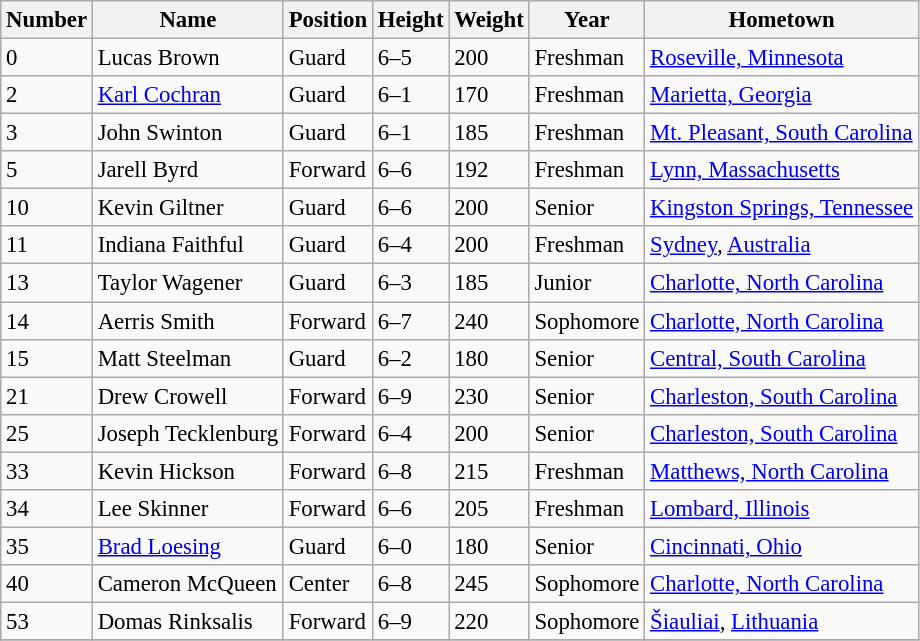<table class="wikitable" style="font-size: 95%;">
<tr>
<th>Number</th>
<th>Name</th>
<th>Position</th>
<th>Height</th>
<th>Weight</th>
<th>Year</th>
<th>Hometown</th>
</tr>
<tr>
<td>0</td>
<td>Lucas Brown</td>
<td>Guard</td>
<td>6–5</td>
<td>200</td>
<td>Freshman</td>
<td><a href='#'>Roseville, Minnesota</a></td>
</tr>
<tr>
<td>2</td>
<td><a href='#'>Karl Cochran</a></td>
<td>Guard</td>
<td>6–1</td>
<td>170</td>
<td>Freshman</td>
<td><a href='#'>Marietta, Georgia</a></td>
</tr>
<tr>
<td>3</td>
<td>John Swinton</td>
<td>Guard</td>
<td>6–1</td>
<td>185</td>
<td>Freshman</td>
<td><a href='#'>Mt. Pleasant, South Carolina</a></td>
</tr>
<tr>
<td>5</td>
<td>Jarell Byrd</td>
<td>Forward</td>
<td>6–6</td>
<td>192</td>
<td>Freshman</td>
<td><a href='#'>Lynn, Massachusetts</a></td>
</tr>
<tr>
<td>10</td>
<td>Kevin Giltner</td>
<td>Guard</td>
<td>6–6</td>
<td>200</td>
<td>Senior</td>
<td><a href='#'>Kingston Springs, Tennessee</a></td>
</tr>
<tr>
<td>11</td>
<td>Indiana Faithful</td>
<td>Guard</td>
<td>6–4</td>
<td>200</td>
<td>Freshman</td>
<td><a href='#'>Sydney</a>, <a href='#'>Australia</a></td>
</tr>
<tr>
<td>13</td>
<td>Taylor Wagener</td>
<td>Guard</td>
<td>6–3</td>
<td>185</td>
<td>Junior</td>
<td><a href='#'>Charlotte, North Carolina</a></td>
</tr>
<tr>
<td>14</td>
<td>Aerris Smith</td>
<td>Forward</td>
<td>6–7</td>
<td>240</td>
<td>Sophomore</td>
<td><a href='#'>Charlotte, North Carolina</a></td>
</tr>
<tr>
<td>15</td>
<td>Matt Steelman</td>
<td>Guard</td>
<td>6–2</td>
<td>180</td>
<td>Senior</td>
<td><a href='#'>Central, South Carolina</a></td>
</tr>
<tr>
<td>21</td>
<td>Drew Crowell</td>
<td>Forward</td>
<td>6–9</td>
<td>230</td>
<td>Senior</td>
<td><a href='#'>Charleston, South Carolina</a></td>
</tr>
<tr>
<td>25</td>
<td>Joseph Tecklenburg</td>
<td>Forward</td>
<td>6–4</td>
<td>200</td>
<td>Senior</td>
<td><a href='#'>Charleston, South Carolina</a></td>
</tr>
<tr>
<td>33</td>
<td>Kevin Hickson</td>
<td>Forward</td>
<td>6–8</td>
<td>215</td>
<td>Freshman</td>
<td><a href='#'>Matthews, North Carolina</a></td>
</tr>
<tr>
<td>34</td>
<td>Lee Skinner</td>
<td>Forward</td>
<td>6–6</td>
<td>205</td>
<td>Freshman</td>
<td><a href='#'>Lombard, Illinois</a></td>
</tr>
<tr>
<td>35</td>
<td><a href='#'>Brad Loesing</a></td>
<td>Guard</td>
<td>6–0</td>
<td>180</td>
<td>Senior</td>
<td><a href='#'>Cincinnati, Ohio</a></td>
</tr>
<tr>
<td>40</td>
<td>Cameron McQueen</td>
<td>Center</td>
<td>6–8</td>
<td>245</td>
<td>Sophomore</td>
<td><a href='#'>Charlotte, North Carolina</a></td>
</tr>
<tr>
<td>53</td>
<td>Domas Rinksalis</td>
<td>Forward</td>
<td>6–9</td>
<td>220</td>
<td>Sophomore</td>
<td><a href='#'>Šiauliai</a>, <a href='#'>Lithuania</a></td>
</tr>
<tr>
</tr>
</table>
